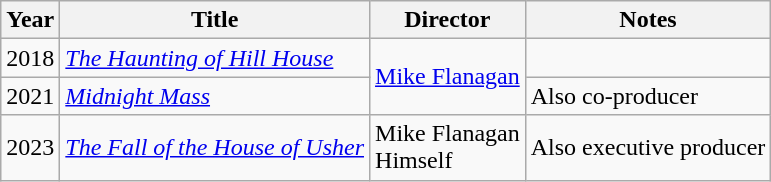<table class="wikitable plainrowheaders">
<tr>
<th>Year</th>
<th>Title</th>
<th>Director</th>
<th>Notes</th>
</tr>
<tr>
<td>2018</td>
<td><em><a href='#'>The Haunting of Hill House</a></em></td>
<td rowspan=2><a href='#'>Mike Flanagan</a></td>
<td></td>
</tr>
<tr>
<td>2021</td>
<td><em><a href='#'>Midnight Mass</a></em></td>
<td>Also co-producer</td>
</tr>
<tr>
<td>2023</td>
<td><em><a href='#'>The Fall of the House of Usher</a></em></td>
<td>Mike Flanagan<br>Himself</td>
<td>Also executive producer</td>
</tr>
</table>
